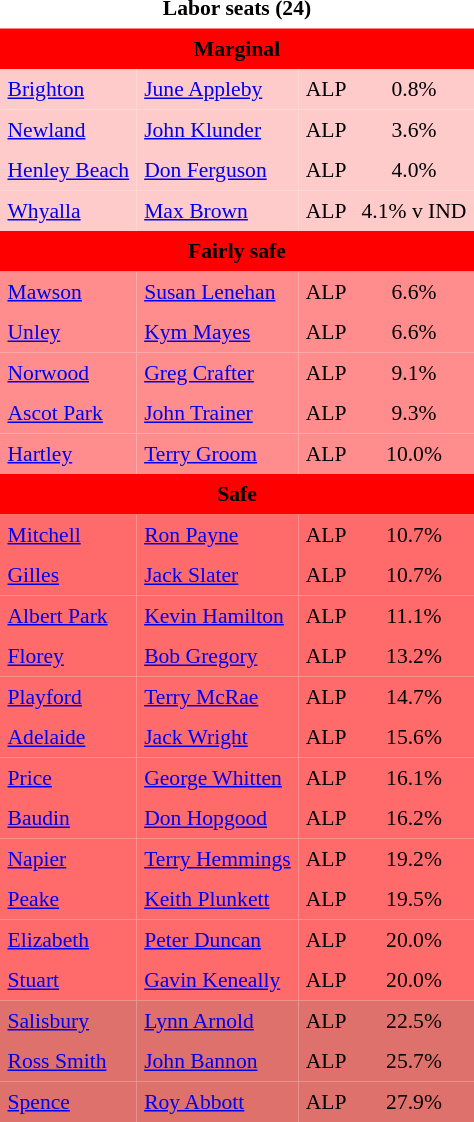<table class="toccolours" cellpadding="5" cellspacing="0" style="float:left; margin-right:.5em; margin-top:.4em; font-size:90%;">
<tr>
<td COLSPAN=4 align="center"><strong>Labor seats (24)</strong></td>
</tr>
<tr>
<td colspan="4"  style="text-align:center; background:red;"><span><strong>Marginal</strong></span></td>
</tr>
<tr>
<td align="left" bgcolor="FFCACA"><a href='#'>Brighton</a></td>
<td align="left" bgcolor="FFCACA"><a href='#'>June Appleby</a></td>
<td align="left" bgcolor="FFCACA">ALP</td>
<td align="center" bgcolor="FFCACA">0.8%</td>
</tr>
<tr>
<td align="left" bgcolor="FFCACA"><a href='#'>Newland</a></td>
<td align="left" bgcolor="FFCACA"><a href='#'>John Klunder</a></td>
<td align="left" bgcolor="FFCACA">ALP</td>
<td align="center" bgcolor="FFCACA">3.6%</td>
</tr>
<tr>
<td align="left" bgcolor="FFCACA"><a href='#'>Henley Beach</a></td>
<td align="left" bgcolor="FFCACA"><a href='#'>Don Ferguson</a></td>
<td align="left" bgcolor="FFCACA">ALP</td>
<td align="center" bgcolor="FFCACA">4.0%</td>
</tr>
<tr>
<td align="left" bgcolor="FFCACA"><a href='#'>Whyalla</a></td>
<td align="left" bgcolor="FFCACA"><a href='#'>Max Brown</a></td>
<td align="left" bgcolor="FFCACA">ALP</td>
<td align="center" bgcolor="FFCACA">4.1% v IND</td>
</tr>
<tr>
<td colspan="4"  style="text-align:center; background:red;"><span><strong>Fairly safe</strong></span></td>
</tr>
<tr>
<td align="left" bgcolor="FF8D8D"><a href='#'>Mawson</a></td>
<td align="left" bgcolor="FF8D8D"><a href='#'>Susan Lenehan</a></td>
<td align="left" bgcolor="FF8D8D">ALP</td>
<td align="center" bgcolor="FF8D8D">6.6%</td>
</tr>
<tr>
<td align="left" bgcolor="FF8D8D"><a href='#'>Unley</a></td>
<td align="left" bgcolor="FF8D8D"><a href='#'>Kym Mayes</a></td>
<td align="left" bgcolor="FF8D8D">ALP</td>
<td align="center" bgcolor="FF8D8D">6.6%</td>
</tr>
<tr>
<td align="left" bgcolor="FF8D8D"><a href='#'>Norwood</a></td>
<td align="left" bgcolor="FF8D8D"><a href='#'>Greg Crafter</a></td>
<td align="left" bgcolor="FF8D8D">ALP</td>
<td align="center" bgcolor="FF8D8D">9.1%</td>
</tr>
<tr>
<td align="left" bgcolor="FF8D8D"><a href='#'>Ascot Park</a></td>
<td align="left" bgcolor="FF8D8D"><a href='#'>John Trainer</a></td>
<td align="left" bgcolor="FF8D8D">ALP</td>
<td align="center" bgcolor="FF8D8D">9.3%</td>
</tr>
<tr>
<td align="left" bgcolor="FF8D8D"><a href='#'>Hartley</a></td>
<td align="left" bgcolor="FF8D8D"><a href='#'>Terry Groom</a></td>
<td align="left" bgcolor="FF8D8D">ALP</td>
<td align="center" bgcolor="FF8D8D">10.0%</td>
</tr>
<tr>
<td colspan="4"  style="text-align:center; background:red;"><span><strong>Safe</strong></span></td>
</tr>
<tr>
<td align="left" bgcolor="FF6B6B"><a href='#'>Mitchell</a></td>
<td align="left" bgcolor="FF6B6B"><a href='#'>Ron Payne</a></td>
<td align="left" bgcolor="FF6B6B">ALP</td>
<td align="center" bgcolor="FF6B6B">10.7%</td>
</tr>
<tr>
<td align="left" bgcolor="FF6B6B"><a href='#'>Gilles</a></td>
<td align="left" bgcolor="FF6B6B"><a href='#'>Jack Slater</a></td>
<td align="left" bgcolor="FF6B6B">ALP</td>
<td align="center" bgcolor="FF6B6B">10.7%</td>
</tr>
<tr>
<td align="left" bgcolor="FF6B6B"><a href='#'>Albert Park</a></td>
<td align="left" bgcolor="FF6B6B"><a href='#'>Kevin Hamilton</a></td>
<td align="left" bgcolor="FF6B6B">ALP</td>
<td align="center" bgcolor="FF6B6B">11.1%</td>
</tr>
<tr>
<td align="left" bgcolor="FF6B6B"><a href='#'>Florey</a></td>
<td align="left" bgcolor="FF6B6B"><a href='#'>Bob Gregory</a></td>
<td align="left" bgcolor="FF6B6B">ALP</td>
<td align="center" bgcolor="FF6B6B">13.2%</td>
</tr>
<tr>
<td align="left" bgcolor="FF6B6B"><a href='#'>Playford</a></td>
<td align="left" bgcolor="FF6B6B"><a href='#'>Terry McRae</a></td>
<td align="left" bgcolor="FF6B6B">ALP</td>
<td align="center" bgcolor="FF6B6B">14.7%</td>
</tr>
<tr>
<td align="left" bgcolor="FF6B6B"><a href='#'>Adelaide</a></td>
<td align="left" bgcolor="FF6B6B"><a href='#'>Jack Wright</a></td>
<td align="left" bgcolor="FF6B6B">ALP</td>
<td align="center" bgcolor="FF6B6B">15.6%</td>
</tr>
<tr>
<td align="left" bgcolor="FF6B6B"><a href='#'>Price</a></td>
<td align="left" bgcolor="FF6B6B"><a href='#'>George Whitten</a></td>
<td align="left" bgcolor="FF6B6B">ALP</td>
<td align="center" bgcolor="FF6B6B">16.1%</td>
</tr>
<tr>
<td align="left" bgcolor="FF6B6B"><a href='#'>Baudin</a></td>
<td align="left" bgcolor="FF6B6B"><a href='#'>Don Hopgood</a></td>
<td align="left" bgcolor="FF6B6B">ALP</td>
<td align="center" bgcolor="FF6B6B">16.2%</td>
</tr>
<tr>
<td align="left" bgcolor="FF6B6B"><a href='#'>Napier</a></td>
<td align="left" bgcolor="FF6B6B"><a href='#'>Terry Hemmings</a></td>
<td align="left" bgcolor="FF6B6B">ALP</td>
<td align="center" bgcolor="FF6B6B">19.2%</td>
</tr>
<tr>
<td align="left" bgcolor="FF6B6B"><a href='#'>Peake</a></td>
<td align="left" bgcolor="FF6B6B"><a href='#'>Keith Plunkett</a></td>
<td align="left" bgcolor="FF6B6B">ALP</td>
<td align="center" bgcolor="FF6B6B">19.5%</td>
</tr>
<tr>
<td align="left" bgcolor="FF6B6B"><a href='#'>Elizabeth</a></td>
<td align="left" bgcolor="FF6B6B"><a href='#'>Peter Duncan</a></td>
<td align="left" bgcolor="FF6B6B">ALP</td>
<td align="center" bgcolor="FF6B6B">20.0%</td>
</tr>
<tr>
<td align="left" bgcolor="FF6B6B"><a href='#'>Stuart</a></td>
<td align="left" bgcolor="FF6B6B"><a href='#'>Gavin Keneally</a></td>
<td align="left" bgcolor="FF6B6B">ALP</td>
<td align="center" bgcolor="FF6B6B">20.0%</td>
</tr>
<tr>
<td align="left" bgcolor="DF716D"><a href='#'>Salisbury</a></td>
<td align="left" bgcolor="DF716D"><a href='#'>Lynn Arnold</a></td>
<td align="left" bgcolor="DF716D">ALP</td>
<td align="center" bgcolor="DF716D">22.5%</td>
</tr>
<tr>
<td align="left" bgcolor="DF716D"><a href='#'>Ross Smith</a></td>
<td align="left" bgcolor="DF716D"><a href='#'>John Bannon</a></td>
<td align="left" bgcolor="DF716D">ALP</td>
<td align="center" bgcolor="DF716D">25.7%</td>
</tr>
<tr>
<td align="left" bgcolor="DF716D"><a href='#'>Spence</a></td>
<td align="left" bgcolor="DF716D"><a href='#'>Roy Abbott</a></td>
<td align="left" bgcolor="DF716D">ALP</td>
<td align="center" bgcolor="DF716D">27.9%</td>
</tr>
<tr>
</tr>
</table>
